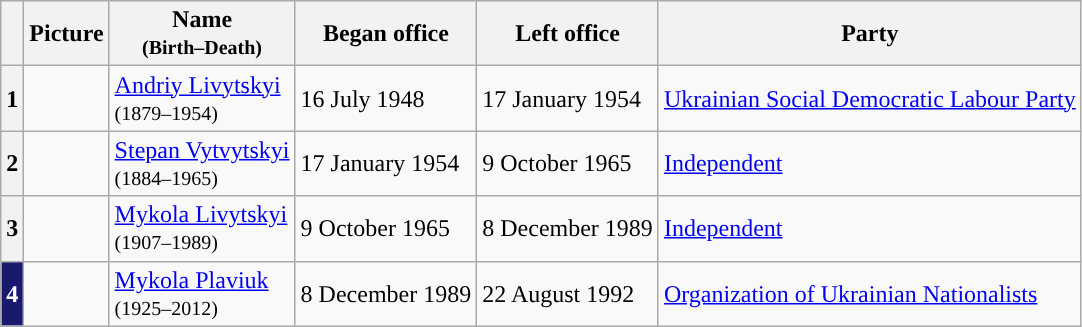<table class="wikitable">
<tr>
<th></th>
<th>Picture</th>
<th>Name<br><small>(Birth–Death)</small></th>
<th>Began office</th>
<th>Left office</th>
<th>Party</th>
</tr>
<tr>
<th style="background:">1</th>
<td></td>
<td><a href='#'>Andriy Livytskyi</a><br><small>(1879–1954)</small></td>
<td>16 July 1948</td>
<td>17 January 1954</td>
<td><a href='#'>Ukrainian Social Democratic Labour Party</a></td>
</tr>
<tr>
<th style="background:">2</th>
<td></td>
<td><a href='#'>Stepan Vytvytskyi</a><br><small>(1884–1965)</small></td>
<td>17 January 1954</td>
<td>9 October 1965</td>
<td><a href='#'>Independent</a></td>
</tr>
<tr>
<th style="background:">3</th>
<td></td>
<td><a href='#'>Mykola Livytskyi</a><br><small>(1907–1989)</small></td>
<td>9 October 1965</td>
<td>8 December 1989</td>
<td><a href='#'>Independent</a></td>
</tr>
<tr>
<th style="background:#191970; color:white">4</th>
<td></td>
<td><a href='#'>Mykola Plaviuk</a><br><small>(1925–2012)</small></td>
<td>8 December 1989</td>
<td>22 August 1992</td>
<td><a href='#'>Organization of Ukrainian Nationalists</a></td>
</tr>
</table>
